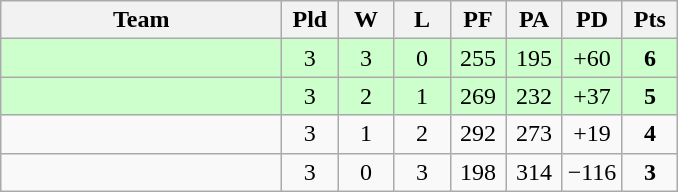<table class=wikitable style="text-align:center">
<tr>
<th width=180>Team</th>
<th width=30>Pld</th>
<th width=30>W</th>
<th width=30>L</th>
<th width=30>PF</th>
<th width=30>PA</th>
<th width=30>PD</th>
<th width=30>Pts</th>
</tr>
<tr align=center bgcolor="#ccffcc">
<td align=left></td>
<td>3</td>
<td>3</td>
<td>0</td>
<td>255</td>
<td>195</td>
<td>+60</td>
<td><strong>6</strong></td>
</tr>
<tr align=center bgcolor="#ccffcc">
<td align=left></td>
<td>3</td>
<td>2</td>
<td>1</td>
<td>269</td>
<td>232</td>
<td>+37</td>
<td><strong>5</strong></td>
</tr>
<tr align=center>
<td align=left></td>
<td>3</td>
<td>1</td>
<td>2</td>
<td>292</td>
<td>273</td>
<td>+19</td>
<td><strong>4</strong></td>
</tr>
<tr align=center>
<td align=left></td>
<td>3</td>
<td>0</td>
<td>3</td>
<td>198</td>
<td>314</td>
<td>−116</td>
<td><strong>3</strong></td>
</tr>
</table>
